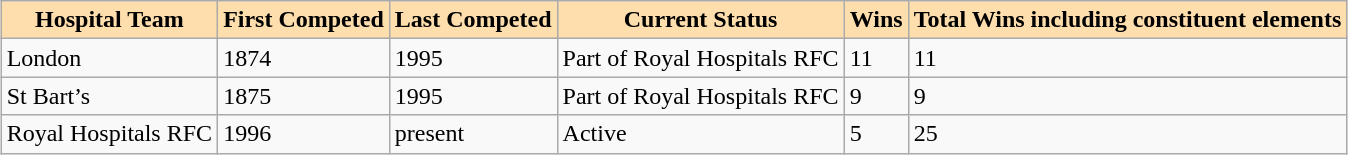<table class="sortable wikitable" style="margin:auto;">
<tr>
<th style="background:#ffdead;">Hospital Team</th>
<th style="background:#ffdead;">First Competed</th>
<th style="background:#ffdead;">Last Competed</th>
<th style="background:#ffdead;">Current Status</th>
<th style="background:#ffdead;">Wins</th>
<th style="background:#ffdead;">Total Wins including constituent elements</th>
</tr>
<tr>
<td>London</td>
<td>1874</td>
<td>1995</td>
<td>Part of Royal Hospitals RFC</td>
<td>11</td>
<td>11</td>
</tr>
<tr>
<td>St Bart’s</td>
<td>1875</td>
<td>1995</td>
<td>Part of Royal Hospitals RFC</td>
<td>9</td>
<td>9</td>
</tr>
<tr>
<td>Royal Hospitals RFC</td>
<td>1996</td>
<td>present</td>
<td>Active</td>
<td>5</td>
<td>25</td>
</tr>
</table>
